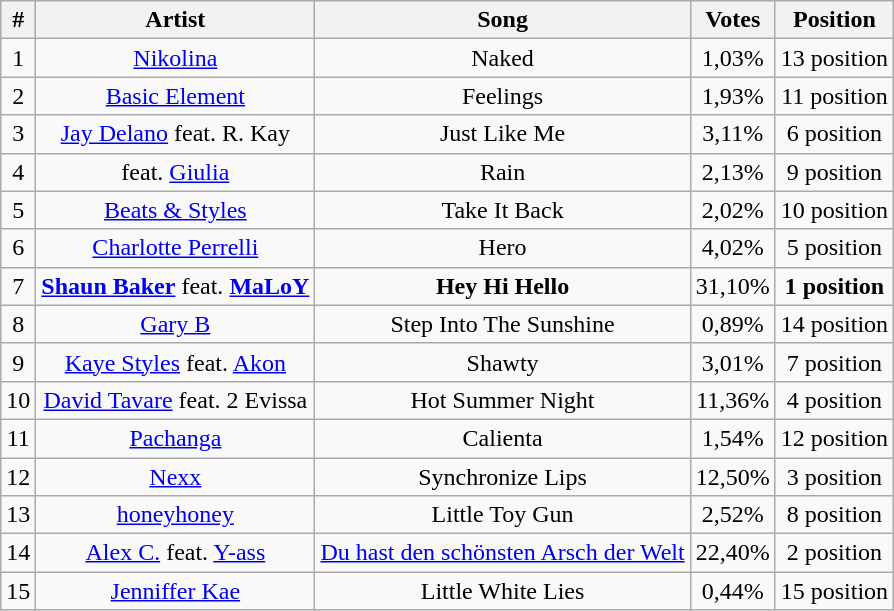<table class="sortable wikitable">
<tr>
<th>#</th>
<th>Artist</th>
<th>Song</th>
<th>Votes</th>
<th>Position</th>
</tr>
<tr -->
<td align="center">1</td>
<td align="center"><a href='#'>Nikolina</a></td>
<td align="center">Naked</td>
<td align="center">1,03%</td>
<td align="center">13 position</td>
</tr>
<tr -->
<td align="center">2</td>
<td align="center"><a href='#'>Basic Element</a></td>
<td align="center">Feelings</td>
<td align="center">1,93%</td>
<td align="center">11 position</td>
</tr>
<tr -->
<td align="center">3</td>
<td align="center"><a href='#'>Jay Delano</a> feat. R. Kay</td>
<td align="center">Just Like Me</td>
<td align="center">3,11%</td>
<td align="center">6 position</td>
</tr>
<tr -->
<td align="center">4</td>
<td align="center"> feat. <a href='#'>Giulia</a></td>
<td align="center">Rain</td>
<td align="center">2,13%</td>
<td align="center">9 position</td>
</tr>
<tr -->
<td align="center">5</td>
<td align="center"><a href='#'>Beats & Styles</a></td>
<td align="center">Take It Back</td>
<td align="center">2,02%</td>
<td align="center">10 position</td>
</tr>
<tr -->
<td align="center">6</td>
<td align="center"><a href='#'>Charlotte Perrelli</a></td>
<td align="center">Hero</td>
<td align="center">4,02%</td>
<td align="center">5 position</td>
</tr>
<tr -->
<td align="center">7</td>
<td align="center"><strong><a href='#'>Shaun Baker</a></strong> feat. <strong><a href='#'>MaLoY</a></strong></td>
<td align="center"><strong>Hey Hi Hello</strong></td>
<td align="center">31,10%</td>
<td align="center"><strong>1 position</strong></td>
</tr>
<tr -->
<td align="center">8</td>
<td align="center"><a href='#'>Gary B</a></td>
<td align="center">Step Into The Sunshine</td>
<td align="center">0,89%</td>
<td align="center">14 position</td>
</tr>
<tr -->
<td align="center">9</td>
<td align="center"><a href='#'>Kaye Styles</a> feat. <a href='#'>Akon</a></td>
<td align="center">Shawty</td>
<td align="center">3,01%</td>
<td align="center">7 position</td>
</tr>
<tr -->
<td align="center">10</td>
<td align="center"><a href='#'>David Tavare</a> feat. 2 Evissa</td>
<td align="center">Hot Summer Night</td>
<td align="center">11,36%</td>
<td align="center">4 position</td>
</tr>
<tr -->
<td align="center">11</td>
<td align="center"><a href='#'>Pachanga</a></td>
<td align="center">Calienta</td>
<td align="center">1,54%</td>
<td align="center">12 position</td>
</tr>
<tr -->
<td align="center">12</td>
<td align="center"><a href='#'>Nexx</a></td>
<td align="center">Synchronize Lips</td>
<td align="center">12,50%</td>
<td align="center">3 position</td>
</tr>
<tr -->
<td align="center">13</td>
<td align="center"><a href='#'>honeyhoney</a></td>
<td align="center">Little Toy Gun</td>
<td align="center">2,52%</td>
<td align="center">8 position</td>
</tr>
<tr -->
<td align="center">14</td>
<td align="center"><a href='#'>Alex C.</a> feat. <a href='#'>Y-ass</a></td>
<td align="center"><a href='#'>Du hast den schönsten Arsch der Welt</a></td>
<td align="center">22,40%</td>
<td align="center">2 position</td>
</tr>
<tr -->
<td align="center">15</td>
<td align="center"><a href='#'>Jenniffer Kae</a></td>
<td align="center">Little White Lies</td>
<td align="center">0,44%</td>
<td align="center">15 position</td>
</tr>
</table>
